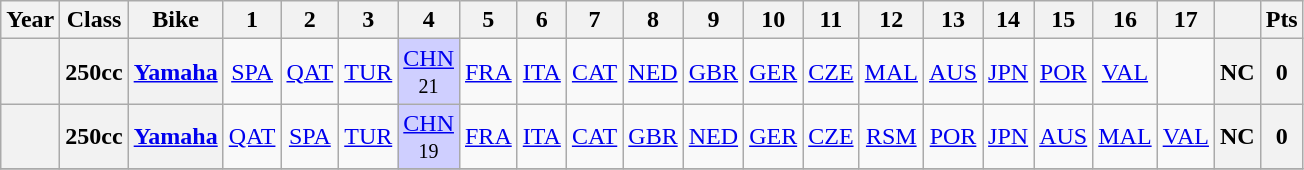<table class="wikitable" style="text-align:center">
<tr>
<th>Year</th>
<th>Class</th>
<th>Bike</th>
<th>1</th>
<th>2</th>
<th>3</th>
<th>4</th>
<th>5</th>
<th>6</th>
<th>7</th>
<th>8</th>
<th>9</th>
<th>10</th>
<th>11</th>
<th>12</th>
<th>13</th>
<th>14</th>
<th>15</th>
<th>16</th>
<th>17</th>
<th></th>
<th>Pts</th>
</tr>
<tr>
<th align="left"></th>
<th align="left">250cc</th>
<th align="left"><a href='#'>Yamaha</a></th>
<td><a href='#'>SPA</a></td>
<td><a href='#'>QAT</a></td>
<td><a href='#'>TUR</a></td>
<td style="background:#cfcfff;"><a href='#'>CHN</a><br><small>21</small></td>
<td><a href='#'>FRA</a></td>
<td><a href='#'>ITA</a></td>
<td><a href='#'>CAT</a></td>
<td><a href='#'>NED</a></td>
<td><a href='#'>GBR</a></td>
<td><a href='#'>GER</a></td>
<td><a href='#'>CZE</a></td>
<td><a href='#'>MAL</a></td>
<td><a href='#'>AUS</a></td>
<td><a href='#'>JPN</a></td>
<td><a href='#'>POR</a></td>
<td><a href='#'>VAL</a></td>
<td></td>
<th>NC</th>
<th>0</th>
</tr>
<tr>
<th align="left"></th>
<th align="left">250cc</th>
<th align="left"><a href='#'>Yamaha</a></th>
<td><a href='#'>QAT</a></td>
<td><a href='#'>SPA</a></td>
<td><a href='#'>TUR</a></td>
<td style="background:#cfcfff;"><a href='#'>CHN</a><br><small>19</small></td>
<td><a href='#'>FRA</a></td>
<td><a href='#'>ITA</a></td>
<td><a href='#'>CAT</a></td>
<td><a href='#'>GBR</a></td>
<td><a href='#'>NED</a></td>
<td><a href='#'>GER</a></td>
<td><a href='#'>CZE</a></td>
<td><a href='#'>RSM</a></td>
<td><a href='#'>POR</a></td>
<td><a href='#'>JPN</a></td>
<td><a href='#'>AUS</a></td>
<td><a href='#'>MAL</a></td>
<td><a href='#'>VAL</a></td>
<th>NC</th>
<th>0</th>
</tr>
<tr>
</tr>
</table>
